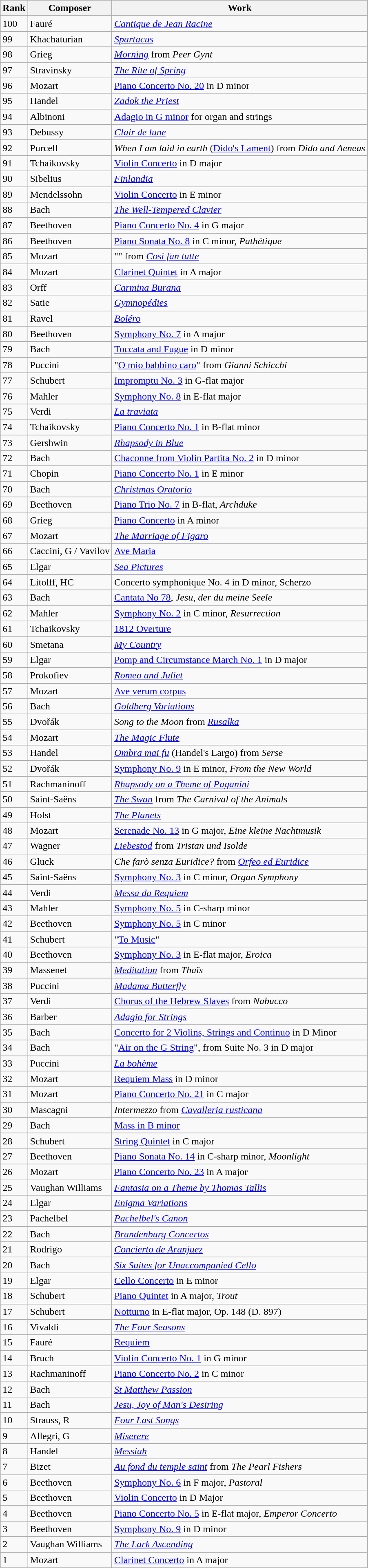<table class="wikitable sortable">
<tr>
<th>Rank</th>
<th>Composer</th>
<th>Work</th>
</tr>
<tr>
<td>100</td>
<td>Fauré</td>
<td><em><a href='#'>Cantique de Jean Racine</a></em></td>
</tr>
<tr>
<td>99</td>
<td>Khachaturian</td>
<td><em><a href='#'>Spartacus</a></em></td>
</tr>
<tr>
<td>98</td>
<td>Grieg</td>
<td><em><a href='#'>Morning</a></em> from <em>Peer Gynt</em></td>
</tr>
<tr>
<td>97</td>
<td>Stravinsky</td>
<td><em><a href='#'>The Rite of Spring</a></em></td>
</tr>
<tr>
<td>96</td>
<td>Mozart</td>
<td><a href='#'>Piano Concerto No. 20</a> in D minor</td>
</tr>
<tr>
<td>95</td>
<td>Handel</td>
<td><em><a href='#'>Zadok the Priest</a></em></td>
</tr>
<tr>
<td>94</td>
<td>Albinoni</td>
<td><a href='#'>Adagio in G minor</a> for organ and strings</td>
</tr>
<tr>
<td>93</td>
<td>Debussy</td>
<td><em><a href='#'>Clair de lune</a></em></td>
</tr>
<tr>
<td>92</td>
<td>Purcell</td>
<td><em>When I am laid in earth</em> (<a href='#'>Dido's Lament</a>) from <em>Dido and Aeneas</em></td>
</tr>
<tr>
<td>91</td>
<td>Tchaikovsky</td>
<td><a href='#'>Violin Concerto</a> in D major</td>
</tr>
<tr>
<td>90</td>
<td>Sibelius</td>
<td><em><a href='#'>Finlandia</a></em></td>
</tr>
<tr>
<td>89</td>
<td>Mendelssohn</td>
<td><a href='#'>Violin Concerto</a> in E minor</td>
</tr>
<tr>
<td>88</td>
<td>Bach</td>
<td><em><a href='#'>The Well-Tempered Clavier</a></em></td>
</tr>
<tr>
<td>87</td>
<td>Beethoven</td>
<td><a href='#'>Piano Concerto No. 4</a> in G major</td>
</tr>
<tr>
<td>86</td>
<td>Beethoven</td>
<td><a href='#'>Piano Sonata No. 8</a> in C minor, <em>Pathétique</em></td>
</tr>
<tr>
<td>85</td>
<td>Mozart</td>
<td>"" from <em><a href='#'>Così fan tutte</a></em></td>
</tr>
<tr>
<td>84</td>
<td>Mozart</td>
<td><a href='#'>Clarinet Quintet</a> in A major</td>
</tr>
<tr>
<td>83</td>
<td>Orff</td>
<td><em><a href='#'>Carmina Burana</a></em></td>
</tr>
<tr>
<td>82</td>
<td>Satie</td>
<td><em><a href='#'>Gymnopédies</a></em></td>
</tr>
<tr>
<td>81</td>
<td>Ravel</td>
<td><em><a href='#'>Boléro</a></em></td>
</tr>
<tr>
<td>80</td>
<td>Beethoven</td>
<td><a href='#'>Symphony No. 7</a> in A major</td>
</tr>
<tr>
<td>79</td>
<td>Bach</td>
<td><a href='#'>Toccata and Fugue</a> in D minor</td>
</tr>
<tr>
<td>78</td>
<td>Puccini</td>
<td>"<a href='#'>O mio babbino caro</a>" from <em>Gianni Schicchi</em></td>
</tr>
<tr>
<td>77</td>
<td>Schubert</td>
<td><a href='#'>Impromptu No. 3</a> in G-flat major</td>
</tr>
<tr>
<td>76</td>
<td>Mahler</td>
<td><a href='#'>Symphony No. 8</a> in E-flat major</td>
</tr>
<tr>
<td>75</td>
<td>Verdi</td>
<td><em><a href='#'>La traviata</a></em></td>
</tr>
<tr>
<td>74</td>
<td>Tchaikovsky</td>
<td><a href='#'>Piano Concerto No. 1</a> in B-flat minor</td>
</tr>
<tr>
<td>73</td>
<td>Gershwin</td>
<td><em><a href='#'>Rhapsody in Blue</a></em></td>
</tr>
<tr>
<td>72</td>
<td>Bach</td>
<td><a href='#'>Chaconne from Violin Partita No. 2</a> in D minor</td>
</tr>
<tr>
<td>71</td>
<td>Chopin</td>
<td><a href='#'>Piano Concerto No. 1</a> in E minor</td>
</tr>
<tr>
<td>70</td>
<td>Bach</td>
<td><em><a href='#'>Christmas Oratorio</a></em></td>
</tr>
<tr>
<td>69</td>
<td>Beethoven</td>
<td><a href='#'>Piano Trio No. 7</a> in B-flat, <em>Archduke</em></td>
</tr>
<tr>
<td>68</td>
<td>Grieg</td>
<td><a href='#'>Piano Concerto</a> in A minor</td>
</tr>
<tr>
<td>67</td>
<td>Mozart</td>
<td><em><a href='#'>The Marriage of Figaro</a></em></td>
</tr>
<tr>
<td>66</td>
<td>Caccini, G / Vavilov</td>
<td><a href='#'>Ave Maria</a></td>
</tr>
<tr>
<td>65</td>
<td>Elgar</td>
<td><em><a href='#'>Sea Pictures</a></em></td>
</tr>
<tr>
<td>64</td>
<td>Litolff, HC</td>
<td>Concerto symphonique No. 4 in D minor, Scherzo</td>
</tr>
<tr>
<td>63</td>
<td>Bach</td>
<td><a href='#'>Cantata No 78</a>, <em>Jesu, der du meine Seele</em></td>
</tr>
<tr>
<td>62</td>
<td>Mahler</td>
<td><a href='#'>Symphony No. 2</a> in C minor, <em>Resurrection</em></td>
</tr>
<tr>
<td>61</td>
<td>Tchaikovsky</td>
<td><a href='#'>1812 Overture</a></td>
</tr>
<tr>
<td>60</td>
<td>Smetana</td>
<td><em><a href='#'>My Country</a></em></td>
</tr>
<tr>
<td>59</td>
<td>Elgar</td>
<td><a href='#'>Pomp and Circumstance March No. 1</a> in D major</td>
</tr>
<tr>
<td>58</td>
<td>Prokofiev</td>
<td><em><a href='#'>Romeo and Juliet</a></em></td>
</tr>
<tr>
<td>57</td>
<td>Mozart</td>
<td><a href='#'>Ave verum corpus</a></td>
</tr>
<tr>
<td>56</td>
<td>Bach</td>
<td><em><a href='#'>Goldberg Variations</a></em></td>
</tr>
<tr>
<td>55</td>
<td>Dvořák</td>
<td><em>Song to the Moon</em> from <em><a href='#'>Rusalka</a></em></td>
</tr>
<tr>
<td>54</td>
<td>Mozart</td>
<td><em><a href='#'>The Magic Flute</a></em></td>
</tr>
<tr>
<td>53</td>
<td>Handel</td>
<td><em><a href='#'>Ombra mai fu</a></em> (Handel's Largo) from <em>Serse</em></td>
</tr>
<tr>
<td>52</td>
<td>Dvořák</td>
<td><a href='#'>Symphony No. 9</a> in E minor, <em>From the New World</em></td>
</tr>
<tr>
<td>51</td>
<td>Rachmaninoff</td>
<td><em><a href='#'>Rhapsody on a Theme of Paganini</a></em></td>
</tr>
<tr>
<td>50</td>
<td>Saint-Saëns</td>
<td><em><a href='#'>The Swan</a></em> from <em>The Carnival of the Animals</em></td>
</tr>
<tr>
<td>49</td>
<td>Holst</td>
<td><em><a href='#'>The Planets</a></em></td>
</tr>
<tr>
<td>48</td>
<td>Mozart</td>
<td><a href='#'>Serenade No. 13</a> in G major, <em>Eine kleine Nachtmusik</em></td>
</tr>
<tr>
<td>47</td>
<td>Wagner</td>
<td><em><a href='#'>Liebestod</a></em> from <em>Tristan und Isolde</em></td>
</tr>
<tr>
<td>46</td>
<td>Gluck</td>
<td><em>Che farò senza Euridice?</em> from <em><a href='#'>Orfeo ed Euridice</a></em></td>
</tr>
<tr>
<td>45</td>
<td>Saint-Saëns</td>
<td><a href='#'>Symphony No. 3</a> in C minor, <em>Organ Symphony</em></td>
</tr>
<tr>
<td>44</td>
<td>Verdi</td>
<td><em><a href='#'>Messa da Requiem</a></em></td>
</tr>
<tr>
<td>43</td>
<td>Mahler</td>
<td><a href='#'>Symphony No. 5</a> in C-sharp minor</td>
</tr>
<tr>
<td>42</td>
<td>Beethoven</td>
<td><a href='#'>Symphony No. 5</a> in C minor</td>
</tr>
<tr>
<td>41</td>
<td>Schubert</td>
<td>"<a href='#'>To Music</a>"</td>
</tr>
<tr>
<td>40</td>
<td>Beethoven</td>
<td><a href='#'>Symphony No. 3</a> in E-flat major, <em>Eroica</em></td>
</tr>
<tr>
<td>39</td>
<td>Massenet</td>
<td><em><a href='#'>Meditation</a></em> from <em>Thaïs</em></td>
</tr>
<tr>
<td>38</td>
<td>Puccini</td>
<td><em><a href='#'>Madama Butterfly</a></em></td>
</tr>
<tr>
<td>37</td>
<td>Verdi</td>
<td><a href='#'>Chorus of the Hebrew Slaves</a> from <em>Nabucco</em></td>
</tr>
<tr>
<td>36</td>
<td>Barber</td>
<td><em><a href='#'>Adagio for Strings</a></em></td>
</tr>
<tr>
<td>35</td>
<td>Bach</td>
<td><a href='#'>Concerto for 2 Violins, Strings and Continuo</a> in D Minor</td>
</tr>
<tr>
<td>34</td>
<td>Bach</td>
<td>"<a href='#'>Air on the G String</a>", from Suite No. 3 in D major</td>
</tr>
<tr>
<td>33</td>
<td>Puccini</td>
<td><em><a href='#'>La bohème</a></em></td>
</tr>
<tr>
<td>32</td>
<td>Mozart</td>
<td><a href='#'>Requiem Mass</a> in D minor</td>
</tr>
<tr>
<td>31</td>
<td>Mozart</td>
<td><a href='#'>Piano Concerto No. 21</a> in C major</td>
</tr>
<tr>
<td>30</td>
<td>Mascagni</td>
<td><em>Intermezzo</em> from <em><a href='#'>Cavalleria rusticana</a></em></td>
</tr>
<tr>
<td>29</td>
<td>Bach</td>
<td><a href='#'>Mass in B minor</a></td>
</tr>
<tr>
<td>28</td>
<td>Schubert</td>
<td><a href='#'>String Quintet</a> in C major</td>
</tr>
<tr>
<td>27</td>
<td>Beethoven</td>
<td><a href='#'>Piano Sonata No. 14</a> in C-sharp minor, <em>Moonlight</em></td>
</tr>
<tr>
<td>26</td>
<td>Mozart</td>
<td><a href='#'>Piano Concerto No. 23</a> in A major</td>
</tr>
<tr>
<td>25</td>
<td>Vaughan Williams</td>
<td><em><a href='#'>Fantasia on a Theme by Thomas Tallis</a></em></td>
</tr>
<tr>
<td>24</td>
<td>Elgar</td>
<td><em><a href='#'>Enigma Variations</a></em></td>
</tr>
<tr>
<td>23</td>
<td>Pachelbel</td>
<td><em><a href='#'>Pachelbel's Canon</a></em></td>
</tr>
<tr>
<td>22</td>
<td>Bach</td>
<td><em><a href='#'>Brandenburg Concertos</a></em></td>
</tr>
<tr>
<td>21</td>
<td>Rodrigo</td>
<td><em><a href='#'>Concierto de Aranjuez</a></em></td>
</tr>
<tr>
<td>20</td>
<td>Bach</td>
<td><em><a href='#'>Six Suites for Unaccompanied Cello</a></em></td>
</tr>
<tr>
<td>19</td>
<td>Elgar</td>
<td><a href='#'>Cello Concerto</a> in E minor</td>
</tr>
<tr>
<td>18</td>
<td>Schubert</td>
<td><a href='#'>Piano Quintet</a> in A major, <em>Trout</em></td>
</tr>
<tr>
<td>17</td>
<td>Schubert</td>
<td><a href='#'>Notturno</a> in E-flat major,  Op. 148 (D. 897)</td>
</tr>
<tr>
<td>16</td>
<td>Vivaldi</td>
<td><em><a href='#'>The Four Seasons</a></em></td>
</tr>
<tr>
<td>15</td>
<td>Fauré</td>
<td><a href='#'>Requiem</a></td>
</tr>
<tr>
<td>14</td>
<td>Bruch</td>
<td><a href='#'>Violin Concerto No. 1</a> in G minor</td>
</tr>
<tr>
<td>13</td>
<td>Rachmaninoff</td>
<td><a href='#'>Piano Concerto No. 2</a> in C minor</td>
</tr>
<tr>
<td>12</td>
<td>Bach</td>
<td><em><a href='#'>St Matthew Passion</a></em></td>
</tr>
<tr>
<td>11</td>
<td>Bach</td>
<td><em><a href='#'>Jesu, Joy of Man's Desiring</a></em></td>
</tr>
<tr>
<td>10</td>
<td>Strauss, R</td>
<td><em><a href='#'>Four Last Songs</a></em></td>
</tr>
<tr>
<td>9</td>
<td>Allegri, G</td>
<td><em><a href='#'>Miserere</a></em></td>
</tr>
<tr>
<td>8</td>
<td>Handel</td>
<td><em><a href='#'>Messiah</a></em></td>
</tr>
<tr>
<td>7</td>
<td>Bizet</td>
<td><em><a href='#'>Au fond du temple saint</a></em> from <em>The Pearl Fishers</em></td>
</tr>
<tr>
<td>6</td>
<td>Beethoven</td>
<td><a href='#'>Symphony No. 6</a> in F major, <em>Pastoral</em></td>
</tr>
<tr>
<td>5</td>
<td>Beethoven</td>
<td><a href='#'>Violin Concerto</a> in D Major</td>
</tr>
<tr>
<td>4</td>
<td>Beethoven</td>
<td><a href='#'>Piano Concerto No. 5</a> in E-flat major, <em>Emperor Concerto</em></td>
</tr>
<tr>
<td>3</td>
<td>Beethoven</td>
<td><a href='#'>Symphony No. 9</a> in D minor</td>
</tr>
<tr>
<td>2</td>
<td>Vaughan Williams</td>
<td><em><a href='#'>The Lark Ascending</a></em></td>
</tr>
<tr>
<td>1</td>
<td>Mozart</td>
<td><a href='#'>Clarinet Concerto</a> in A major</td>
</tr>
</table>
